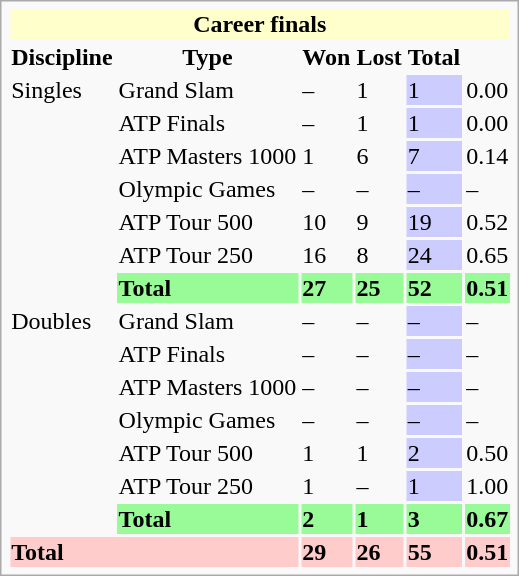<table class="infobox vcard vevent nowrap">
<tr bgcolor=ffffcc>
<th colspan=6>Career finals</th>
</tr>
<tr>
<th>Discipline</th>
<th>Type</th>
<th>Won</th>
<th>Lost</th>
<th>Total</th>
<th></th>
</tr>
<tr>
<td rowspan=7>Singles</td>
<td>Grand Slam</td>
<td>–</td>
<td>1</td>
<td bgcolor=CCCCFF>1</td>
<td>0.00</td>
</tr>
<tr>
<td>ATP Finals</td>
<td>–</td>
<td>1</td>
<td bgcolor=CCCCFF>1</td>
<td>0.00</td>
</tr>
<tr>
<td>ATP Masters 1000</td>
<td>1</td>
<td>6</td>
<td bgcolor=CCCCFF>7</td>
<td>0.14</td>
</tr>
<tr>
<td>Olympic Games</td>
<td>–</td>
<td>–</td>
<td bgcolor=CCCCFF>–</td>
<td>–</td>
</tr>
<tr>
<td>ATP Tour 500</td>
<td>10</td>
<td>9</td>
<td bgcolor=CCCCFF>19</td>
<td>0.52</td>
</tr>
<tr>
<td>ATP Tour 250</td>
<td>16</td>
<td>8</td>
<td bgcolor=CCCCFF>24</td>
<td>0.65</td>
</tr>
<tr bgcolor=98fb98>
<td><strong>Total</strong></td>
<td><strong>27</strong></td>
<td><strong>25</strong></td>
<td><strong>52</strong></td>
<td><strong>0.51</strong></td>
</tr>
<tr>
<td rowspan=7>Doubles</td>
<td>Grand Slam</td>
<td>–</td>
<td>–</td>
<td bgcolor=CCCCFF>–</td>
<td>–</td>
</tr>
<tr>
<td>ATP Finals</td>
<td>–</td>
<td>–</td>
<td bgcolor=CCCCFF>–</td>
<td>–</td>
</tr>
<tr>
<td>ATP Masters 1000</td>
<td>–</td>
<td>–</td>
<td bgcolor=CCCCFF>–</td>
<td>–</td>
</tr>
<tr>
<td>Olympic Games</td>
<td>–</td>
<td>–</td>
<td bgcolor=CCCCFF>–</td>
<td>–</td>
</tr>
<tr>
<td>ATP Tour 500</td>
<td>1</td>
<td>1</td>
<td bgcolor=CCCCFF>2</td>
<td>0.50</td>
</tr>
<tr>
<td>ATP Tour 250</td>
<td>1</td>
<td>–</td>
<td bgcolor=CCCCFF>1</td>
<td>1.00</td>
</tr>
<tr bgcolor=98fb98>
<td><strong>Total</strong></td>
<td><strong>2</strong></td>
<td><strong>1</strong></td>
<td><strong>3</strong></td>
<td><strong>0.67</strong></td>
</tr>
<tr bgcolor=FFCCCC>
<td colspan=2><strong>Total</strong></td>
<td><strong>29</strong></td>
<td><strong>26</strong></td>
<td><strong>55</strong></td>
<td><strong>0.51</strong></td>
</tr>
</table>
